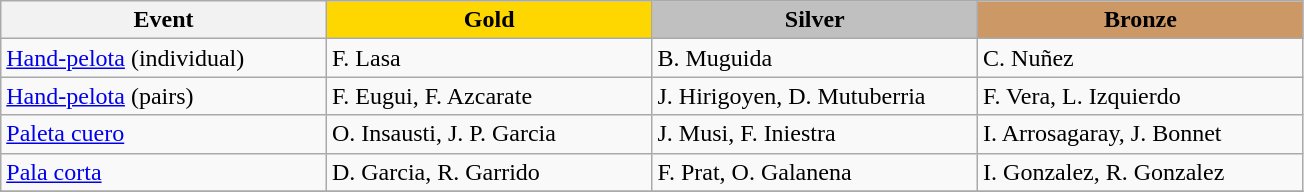<table class="wikitable" style="max-width: 23cm; width: 100%">
<tr>
<th scope="col">Event</th>
<th scope="col" style="background-color:gold; width:25%">Gold</th>
<th scope="col" style="background-color:silver; width:25%; width:25%">Silver</th>
<th scope="col" style="background-color:#cc9966; width:25%">Bronze</th>
</tr>
<tr>
<td><a href='#'>Hand-pelota</a> (individual)</td>
<td> F. Lasa</td>
<td> B. Muguida</td>
<td> C. Nuñez</td>
</tr>
<tr>
<td><a href='#'>Hand-pelota</a> (pairs)</td>
<td> F. Eugui, F. Azcarate</td>
<td> J. Hirigoyen, D. Mutuberria</td>
<td> F. Vera, L. Izquierdo</td>
</tr>
<tr>
<td><a href='#'>Paleta cuero</a></td>
<td> O. Insausti, J. P. Garcia</td>
<td> J. Musi, F. Iniestra</td>
<td> I. Arrosagaray, J. Bonnet</td>
</tr>
<tr>
<td><a href='#'>Pala corta</a></td>
<td> D. Garcia, R. Garrido</td>
<td> F. Prat, O. Galanena</td>
<td> I. Gonzalez, R. Gonzalez</td>
</tr>
<tr>
</tr>
</table>
